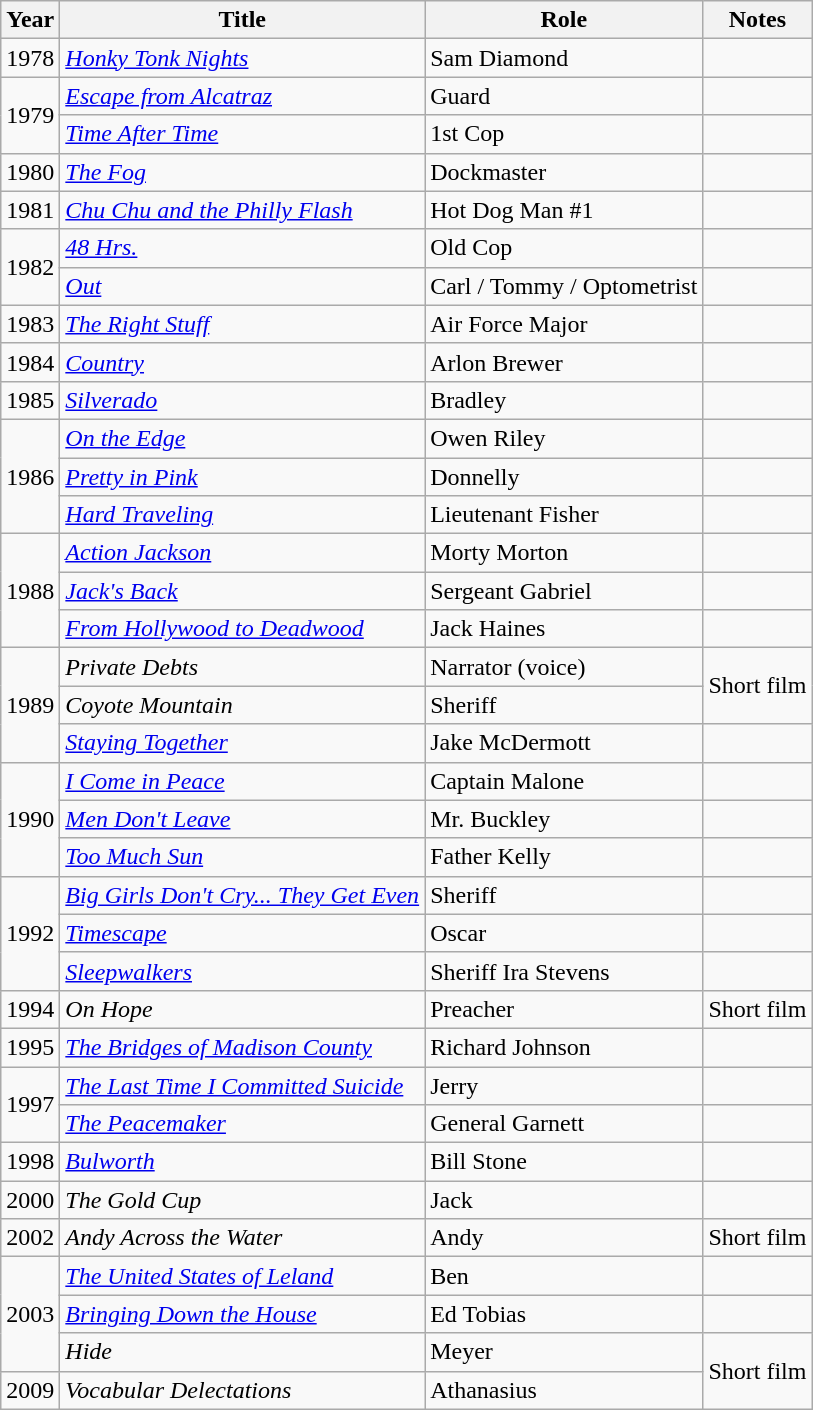<table class="wikitable sortable">
<tr>
<th>Year</th>
<th>Title</th>
<th>Role</th>
<th class="unsortable">Notes</th>
</tr>
<tr>
<td>1978</td>
<td><em><a href='#'>Honky Tonk Nights</a></em></td>
<td>Sam Diamond</td>
<td></td>
</tr>
<tr>
<td rowspan="2">1979</td>
<td><em><a href='#'>Escape from Alcatraz</a></em></td>
<td>Guard</td>
<td></td>
</tr>
<tr>
<td><em><a href='#'>Time After Time</a></em></td>
<td>1st Cop</td>
<td></td>
</tr>
<tr>
<td>1980</td>
<td><em><a href='#'>The Fog</a></em></td>
<td>Dockmaster</td>
<td></td>
</tr>
<tr>
<td>1981</td>
<td><em><a href='#'>Chu Chu and the Philly Flash</a></em></td>
<td>Hot Dog Man #1</td>
<td></td>
</tr>
<tr>
<td rowspan="2">1982</td>
<td><em><a href='#'>48 Hrs.</a></em></td>
<td>Old Cop</td>
<td></td>
</tr>
<tr>
<td><em><a href='#'>Out</a></em></td>
<td>Carl / Tommy / Optometrist</td>
<td></td>
</tr>
<tr>
<td>1983</td>
<td><em><a href='#'>The Right Stuff</a></em></td>
<td>Air Force Major</td>
<td></td>
</tr>
<tr>
<td>1984</td>
<td><em><a href='#'>Country</a></em></td>
<td>Arlon Brewer</td>
<td></td>
</tr>
<tr>
<td>1985</td>
<td><em><a href='#'>Silverado</a></em></td>
<td>Bradley</td>
<td></td>
</tr>
<tr>
<td rowspan="3">1986</td>
<td><em><a href='#'>On the Edge</a></em></td>
<td>Owen Riley</td>
<td></td>
</tr>
<tr>
<td><em><a href='#'>Pretty in Pink</a></em></td>
<td>Donnelly</td>
<td></td>
</tr>
<tr>
<td><em><a href='#'>Hard Traveling</a></em></td>
<td>Lieutenant Fisher</td>
<td></td>
</tr>
<tr>
<td rowspan="3">1988</td>
<td><em><a href='#'>Action Jackson</a></em></td>
<td>Morty Morton</td>
<td></td>
</tr>
<tr>
<td><em><a href='#'>Jack's Back</a></em></td>
<td>Sergeant Gabriel</td>
<td></td>
</tr>
<tr>
<td><em><a href='#'>From Hollywood to Deadwood</a></em></td>
<td>Jack Haines</td>
<td></td>
</tr>
<tr>
<td rowspan="3">1989</td>
<td><em>Private Debts</em></td>
<td>Narrator (voice)</td>
<td rowspan="2">Short film</td>
</tr>
<tr>
<td><em>Coyote Mountain</em></td>
<td>Sheriff</td>
</tr>
<tr>
<td><em><a href='#'>Staying Together</a></em></td>
<td>Jake McDermott</td>
<td></td>
</tr>
<tr>
<td rowspan="3">1990</td>
<td><em><a href='#'>I Come in Peace</a></em></td>
<td>Captain Malone</td>
<td></td>
</tr>
<tr>
<td><em><a href='#'>Men Don't Leave</a></em></td>
<td>Mr. Buckley</td>
<td></td>
</tr>
<tr>
<td><em><a href='#'>Too Much Sun</a></em></td>
<td>Father Kelly</td>
<td></td>
</tr>
<tr>
<td rowspan="3">1992</td>
<td><em><a href='#'>Big Girls Don't Cry... They Get Even</a></em></td>
<td>Sheriff</td>
<td></td>
</tr>
<tr>
<td><em><a href='#'>Timescape</a></em></td>
<td>Oscar</td>
<td></td>
</tr>
<tr>
<td><em><a href='#'>Sleepwalkers</a></em></td>
<td>Sheriff Ira Stevens</td>
<td></td>
</tr>
<tr>
<td>1994</td>
<td><em>On Hope</em></td>
<td>Preacher</td>
<td>Short film</td>
</tr>
<tr>
<td>1995</td>
<td><em><a href='#'>The Bridges of Madison County</a></em></td>
<td>Richard Johnson</td>
<td></td>
</tr>
<tr>
<td rowspan="2">1997</td>
<td><em><a href='#'>The Last Time I Committed Suicide</a></em></td>
<td>Jerry</td>
<td></td>
</tr>
<tr>
<td><em><a href='#'>The Peacemaker</a></em></td>
<td>General Garnett</td>
<td></td>
</tr>
<tr>
<td>1998</td>
<td><em><a href='#'>Bulworth</a></em></td>
<td>Bill Stone</td>
<td></td>
</tr>
<tr>
<td>2000</td>
<td><em>The Gold Cup</em></td>
<td>Jack</td>
<td></td>
</tr>
<tr>
<td>2002</td>
<td><em>Andy Across the Water</em></td>
<td>Andy</td>
<td>Short film</td>
</tr>
<tr>
<td rowspan="3">2003</td>
<td><em><a href='#'>The United States of Leland</a></em></td>
<td>Ben</td>
<td></td>
</tr>
<tr>
<td><em><a href='#'>Bringing Down the House</a></em></td>
<td>Ed Tobias</td>
<td></td>
</tr>
<tr>
<td><em>Hide</em></td>
<td>Meyer</td>
<td rowspan="2">Short film</td>
</tr>
<tr>
<td>2009</td>
<td><em>Vocabular Delectations</em></td>
<td>Athanasius</td>
</tr>
</table>
